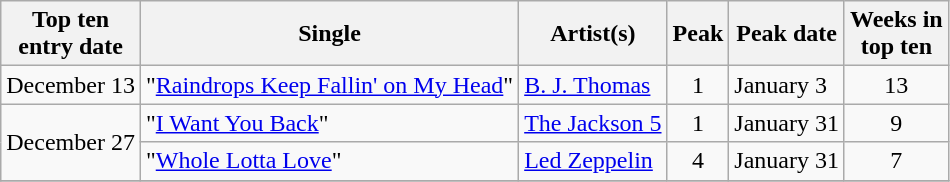<table class="plainrowheaders sortable wikitable">
<tr>
<th>Top ten<br>entry date</th>
<th>Single</th>
<th>Artist(s)</th>
<th data-sort-type="number">Peak</th>
<th>Peak date</th>
<th data-sort-type="number">Weeks in<br>top ten</th>
</tr>
<tr>
<td>December 13</td>
<td>"<a href='#'>Raindrops Keep Fallin' on My Head</a>"</td>
<td><a href='#'>B. J. Thomas</a></td>
<td align=center>1</td>
<td>January 3</td>
<td align=center>13</td>
</tr>
<tr>
<td rowspan="2">December 27</td>
<td>"<a href='#'>I Want You Back</a>"</td>
<td><a href='#'>The Jackson 5</a></td>
<td align=center>1</td>
<td>January 31</td>
<td align=center>9</td>
</tr>
<tr>
<td>"<a href='#'>Whole Lotta Love</a>"</td>
<td><a href='#'>Led Zeppelin</a></td>
<td align=center>4</td>
<td>January 31</td>
<td align=center>7</td>
</tr>
<tr>
</tr>
</table>
